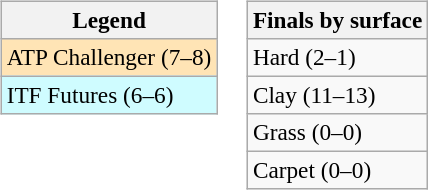<table>
<tr valign=top>
<td><br><table class=wikitable style=font-size:97%>
<tr>
<th>Legend</th>
</tr>
<tr bgcolor=moccasin>
<td>ATP Challenger (7–8)</td>
</tr>
<tr bgcolor=cffcff>
<td>ITF Futures (6–6)</td>
</tr>
</table>
</td>
<td><br><table class=wikitable style=font-size:97%>
<tr>
<th>Finals by surface</th>
</tr>
<tr>
<td>Hard (2–1)</td>
</tr>
<tr>
<td>Clay (11–13)</td>
</tr>
<tr>
<td>Grass (0–0)</td>
</tr>
<tr>
<td>Carpet (0–0)</td>
</tr>
</table>
</td>
</tr>
</table>
